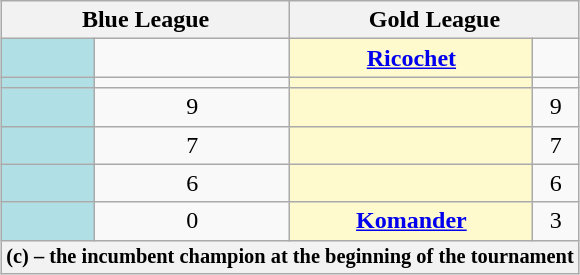<table class="wikitable" style="margin: 1em auto; text-align: center">
<tr>
<th colspan="2" style="width:50%" style="background: skyblue">Blue League</th>
<th colspan="2" style="width:50%" style="background: palegoldenrod">Gold League</th>
</tr>
<tr>
<th style="background: powderblue"></th>
<td></td>
<th style="background: lemonchiffon"><a href='#'>Ricochet</a></th>
<td></td>
</tr>
<tr>
<th style="background: powderblue"> </th>
<td></td>
<th style="background: lemonchiffon"></th>
<td></td>
</tr>
<tr>
<th style="background: powderblue"></th>
<td>9</td>
<th style="background: lemonchiffon"></th>
<td>9</td>
</tr>
<tr>
<th style="background: powderblue"></th>
<td>7</td>
<th style="background: lemonchiffon"></th>
<td>7</td>
</tr>
<tr>
<th style="background: powderblue"></th>
<td>6</td>
<th style="background: lemonchiffon"></th>
<td>6</td>
</tr>
<tr>
<th style="background: powderblue"></th>
<td>0</td>
<th style="background: lemonchiffon"><a href='#'>Komander</a></th>
<td>3</td>
</tr>
<tr>
<th colspan="4" style="font-size: 85%">(c) – the incumbent champion at the beginning of the tournament</th>
</tr>
</table>
